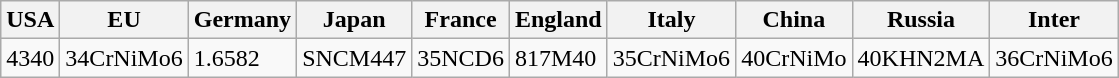<table class="wikitable">
<tr>
<th>USA</th>
<th>EU</th>
<th>Germany</th>
<th>Japan</th>
<th>France</th>
<th>England</th>
<th>Italy</th>
<th>China</th>
<th>Russia</th>
<th>Inter</th>
</tr>
<tr>
<td>4340</td>
<td>34CrNiMo6</td>
<td>1.6582</td>
<td>SNCM447</td>
<td>35NCD6</td>
<td>817M40</td>
<td>35CrNiMo6</td>
<td>40CrNiMo</td>
<td>40KHN2MA</td>
<td>36CrNiMo6</td>
</tr>
</table>
